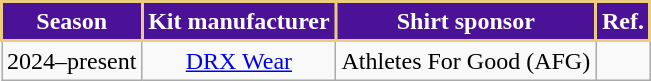<table class="wikitable" style="text-align: center;">
<tr>
<th style="background:#4B1297; color:#FFFFFF; border:2px solid #EBCD7D;">Season</th>
<th style="background:#4B1297; color:#FFFFFF; border:2px solid #EBCD7D;">Kit manufacturer</th>
<th style="background:#4B1297; color:#FFFFFF; border:2px solid #EBCD7D;">Shirt sponsor</th>
<th style="background:#4B1297; color:#FFFFFF; border:2px solid #EBCD7D;">Ref.</th>
</tr>
<tr>
<td>2024–present</td>
<td><a href='#'>DRX Wear</a></td>
<td>Athletes For Good (AFG)</td>
<td></td>
</tr>
</table>
